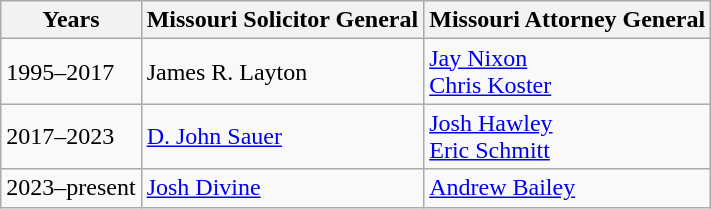<table class="wikitable">
<tr>
<th>Years</th>
<th>Missouri Solicitor General</th>
<th>Missouri Attorney General</th>
</tr>
<tr>
<td>1995–2017</td>
<td>James R. Layton</td>
<td><a href='#'>Jay Nixon</a><br><a href='#'>Chris Koster</a></td>
</tr>
<tr>
<td>2017–2023</td>
<td><a href='#'>D. John Sauer</a></td>
<td><a href='#'>Josh Hawley</a><br><a href='#'>Eric Schmitt</a></td>
</tr>
<tr>
<td>2023–present</td>
<td><a href='#'>Josh Divine</a></td>
<td><a href='#'>Andrew Bailey</a></td>
</tr>
</table>
